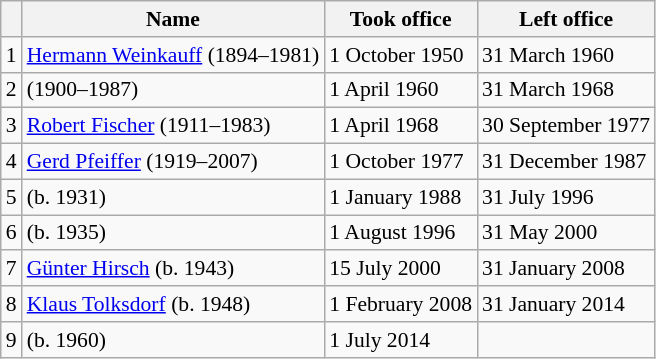<table class="wikitable" style="font-size: 90%">
<tr>
<th></th>
<th>Name</th>
<th>Took office</th>
<th>Left office</th>
</tr>
<tr>
<td>1</td>
<td><a href='#'>Hermann Weinkauff</a> (1894–1981)</td>
<td>1 October 1950</td>
<td>31 March 1960</td>
</tr>
<tr>
<td>2</td>
<td> (1900–1987)</td>
<td>1 April 1960</td>
<td>31 March 1968</td>
</tr>
<tr>
<td>3</td>
<td><a href='#'>Robert Fischer</a> (1911–1983)</td>
<td>1 April 1968</td>
<td>30 September 1977</td>
</tr>
<tr>
<td>4</td>
<td><a href='#'>Gerd Pfeiffer</a> (1919–2007)</td>
<td>1 October 1977</td>
<td>31 December 1987</td>
</tr>
<tr>
<td>5</td>
<td> (b. 1931)</td>
<td>1 January 1988</td>
<td>31 July 1996</td>
</tr>
<tr>
<td>6</td>
<td> (b. 1935)</td>
<td>1 August 1996</td>
<td>31 May 2000</td>
</tr>
<tr>
<td>7</td>
<td><a href='#'>Günter Hirsch</a> (b. 1943)</td>
<td>15 July 2000</td>
<td>31 January 2008</td>
</tr>
<tr>
<td>8</td>
<td><a href='#'>Klaus Tolksdorf</a> (b. 1948)</td>
<td>1 February 2008</td>
<td>31 January 2014</td>
</tr>
<tr>
<td>9</td>
<td> (b. 1960)</td>
<td>1 July 2014</td>
</tr>
</table>
